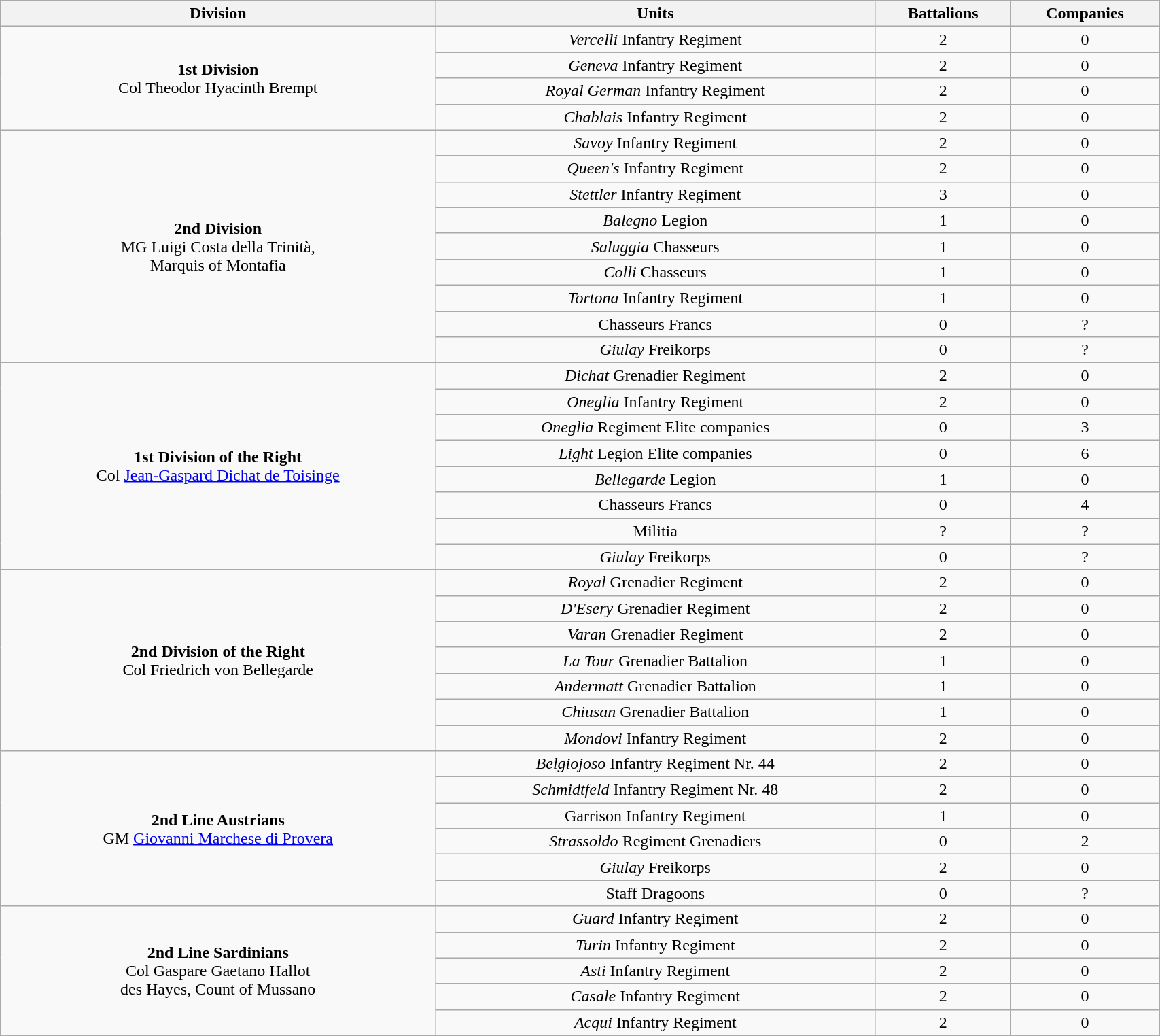<table class="wikitable" style="text-align:center; width:90%;">
<tr>
<th>Division</th>
<th>Units</th>
<th>Battalions</th>
<th>Companies</th>
</tr>
<tr>
<td rowspan=4><strong>1st Division</strong><br>Col Theodor Hyacinth Brempt</td>
<td><em>Vercelli</em> Infantry Regiment</td>
<td>2</td>
<td>0</td>
</tr>
<tr>
<td><em>Geneva</em> Infantry Regiment</td>
<td>2</td>
<td>0</td>
</tr>
<tr>
<td><em>Royal German</em> Infantry Regiment</td>
<td>2</td>
<td>0</td>
</tr>
<tr>
<td><em>Chablais</em> Infantry Regiment</td>
<td>2</td>
<td>0</td>
</tr>
<tr>
<td rowspan=9><strong>2nd Division</strong><br>MG Luigi Costa della Trinità,<br>Marquis of Montafia</td>
<td><em>Savoy</em> Infantry Regiment</td>
<td>2</td>
<td>0</td>
</tr>
<tr>
<td><em> Queen's</em> Infantry Regiment</td>
<td>2</td>
<td>0</td>
</tr>
<tr>
<td><em>Stettler</em> Infantry Regiment</td>
<td>3</td>
<td>0</td>
</tr>
<tr>
<td><em>Balegno</em> Legion</td>
<td>1</td>
<td>0</td>
</tr>
<tr>
<td><em>Saluggia</em> Chasseurs</td>
<td>1</td>
<td>0</td>
</tr>
<tr>
<td><em>Colli</em> Chasseurs</td>
<td>1</td>
<td>0</td>
</tr>
<tr>
<td><em>Tortona</em> Infantry Regiment</td>
<td>1</td>
<td>0</td>
</tr>
<tr>
<td>Chasseurs Francs</td>
<td>0</td>
<td>?</td>
</tr>
<tr>
<td><em>Giulay</em> Freikorps</td>
<td>0</td>
<td>?</td>
</tr>
<tr>
<td rowspan=8><strong>1st Division of the Right</strong><br>Col <a href='#'>Jean-Gaspard Dichat de Toisinge</a></td>
<td><em>Dichat</em> Grenadier Regiment</td>
<td>2</td>
<td>0</td>
</tr>
<tr>
<td><em>Oneglia</em> Infantry Regiment</td>
<td>2</td>
<td>0</td>
</tr>
<tr>
<td><em>Oneglia</em> Regiment Elite companies</td>
<td>0</td>
<td>3</td>
</tr>
<tr>
<td><em>Light</em> Legion Elite companies</td>
<td>0</td>
<td>6</td>
</tr>
<tr>
<td><em>Bellegarde</em> Legion</td>
<td>1</td>
<td>0</td>
</tr>
<tr>
<td>Chasseurs Francs</td>
<td>0</td>
<td>4</td>
</tr>
<tr>
<td>Militia</td>
<td>?</td>
<td>?</td>
</tr>
<tr>
<td><em>Giulay</em> Freikorps</td>
<td>0</td>
<td>?</td>
</tr>
<tr>
<td rowspan=7><strong>2nd Division of the Right</strong><br>Col Friedrich von Bellegarde</td>
<td><em>Royal</em> Grenadier Regiment</td>
<td>2</td>
<td>0</td>
</tr>
<tr>
<td><em>D'Esery</em> Grenadier Regiment</td>
<td>2</td>
<td>0</td>
</tr>
<tr>
<td><em>Varan</em> Grenadier Regiment</td>
<td>2</td>
<td>0</td>
</tr>
<tr>
<td><em>La Tour</em> Grenadier Battalion</td>
<td>1</td>
<td>0</td>
</tr>
<tr>
<td><em>Andermatt</em> Grenadier Battalion</td>
<td>1</td>
<td>0</td>
</tr>
<tr>
<td><em>Chiusan</em> Grenadier Battalion</td>
<td>1</td>
<td>0</td>
</tr>
<tr>
<td><em>Mondovi</em> Infantry Regiment</td>
<td>2</td>
<td>0</td>
</tr>
<tr>
<td rowspan=6><strong>2nd Line Austrians</strong><br>GM <a href='#'>Giovanni Marchese di Provera</a></td>
<td><em>Belgiojoso</em> Infantry Regiment Nr. 44</td>
<td>2</td>
<td>0</td>
</tr>
<tr>
<td><em>Schmidtfeld</em> Infantry Regiment Nr. 48</td>
<td>2</td>
<td>0</td>
</tr>
<tr>
<td>Garrison Infantry Regiment</td>
<td>1</td>
<td>0</td>
</tr>
<tr>
<td><em>Strassoldo</em> Regiment Grenadiers</td>
<td>0</td>
<td>2</td>
</tr>
<tr>
<td><em>Giulay</em> Freikorps</td>
<td>2</td>
<td>0</td>
</tr>
<tr>
<td>Staff Dragoons</td>
<td>0</td>
<td>?</td>
</tr>
<tr>
<td rowspan=5><strong>2nd Line Sardinians</strong><br>Col Gaspare Gaetano Hallot<br>des Hayes, Count of Mussano</td>
<td><em>Guard</em> Infantry Regiment</td>
<td>2</td>
<td>0</td>
</tr>
<tr>
<td><em>Turin</em> Infantry Regiment</td>
<td>2</td>
<td>0</td>
</tr>
<tr>
<td><em>Asti</em> Infantry Regiment</td>
<td>2</td>
<td>0</td>
</tr>
<tr>
<td><em>Casale</em> Infantry Regiment</td>
<td>2</td>
<td>0</td>
</tr>
<tr>
<td><em>Acqui</em> Infantry Regiment</td>
<td>2</td>
<td>0</td>
</tr>
<tr>
</tr>
</table>
